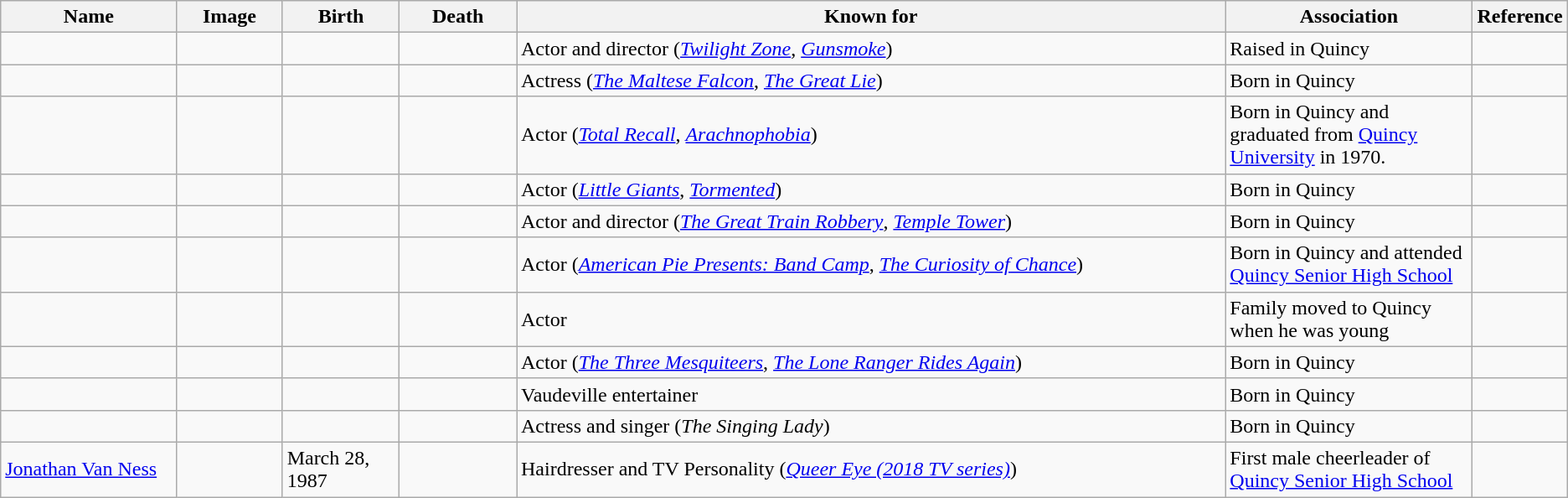<table class="wikitable sortable">
<tr>
<th scope="col" style="width:140px;">Name</th>
<th scope="col" style="width:80px;" class="unsortable">Image</th>
<th scope="col" style="width:90px;">Birth</th>
<th scope="col" style="width:90px;">Death</th>
<th scope="col" style="width:600px;" class="unsortable">Known for</th>
<th scope="col" style="width:200px;" class="unsortable">Association</th>
<th scope="col" style="width:30px;" class="unsortable">Reference</th>
</tr>
<tr>
<td></td>
<td></td>
<td align=right></td>
<td align=right></td>
<td>Actor and director (<em><a href='#'>Twilight Zone</a></em>, <em><a href='#'>Gunsmoke</a></em>)</td>
<td>Raised in Quincy</td>
<td style="text-align:center;"></td>
</tr>
<tr>
<td></td>
<td></td>
<td align=right></td>
<td align=right></td>
<td>Actress (<em><a href='#'>The Maltese Falcon</a></em>, <em><a href='#'>The Great Lie</a></em>)</td>
<td>Born in Quincy</td>
<td style="text-align:center;"></td>
</tr>
<tr>
<td></td>
<td></td>
<td align=right></td>
<td align=right></td>
<td>Actor (<em><a href='#'>Total Recall</a></em>, <em><a href='#'>Arachnophobia</a></em>)</td>
<td>Born in Quincy and graduated from <a href='#'>Quincy University</a> in 1970.</td>
<td style="text-align:center;"></td>
</tr>
<tr>
<td></td>
<td></td>
<td align=right></td>
<td align=right></td>
<td>Actor (<em><a href='#'>Little Giants</a></em>, <em><a href='#'>Tormented</a></em>)</td>
<td>Born in Quincy</td>
<td style="text-align:center;"></td>
</tr>
<tr>
<td></td>
<td></td>
<td align=right></td>
<td align=right></td>
<td>Actor and director (<em><a href='#'>The Great Train Robbery</a></em>, <em><a href='#'>Temple Tower</a></em>)</td>
<td>Born in Quincy</td>
<td style="text-align:center;"></td>
</tr>
<tr>
<td></td>
<td></td>
<td align=right></td>
<td></td>
<td>Actor (<em><a href='#'>American Pie Presents: Band Camp</a></em>, <em><a href='#'>The Curiosity of Chance</a></em>)</td>
<td>Born in Quincy and attended <a href='#'>Quincy Senior High School</a></td>
<td style="text-align:center;"></td>
</tr>
<tr>
<td></td>
<td></td>
<td align=right></td>
<td align=right></td>
<td>Actor</td>
<td>Family moved to Quincy when he was young</td>
<td style="text-align:center;"></td>
</tr>
<tr>
<td></td>
<td></td>
<td align=right></td>
<td align=right></td>
<td>Actor (<em><a href='#'>The Three Mesquiteers</a></em>, <em><a href='#'>The Lone Ranger Rides Again</a></em>)</td>
<td>Born in Quincy</td>
<td style="text-align:center;"></td>
</tr>
<tr>
<td></td>
<td></td>
<td align=right></td>
<td align=right></td>
<td>Vaudeville entertainer</td>
<td>Born in Quincy</td>
<td style="text-align:center;"></td>
</tr>
<tr>
<td></td>
<td></td>
<td align=right></td>
<td align=right></td>
<td>Actress and singer (<em>The Singing Lady</em>)</td>
<td>Born in Quincy</td>
<td style="text-align:center;"></td>
</tr>
<tr>
<td><a href='#'>Jonathan Van Ness</a></td>
<td></td>
<td>March 28, 1987</td>
<td></td>
<td>Hairdresser and TV Personality (<em><a href='#'>Queer Eye (2018 TV series)</a></em>)</td>
<td>First male cheerleader of <a href='#'>Quincy Senior High School</a></td>
<td></td>
</tr>
</table>
